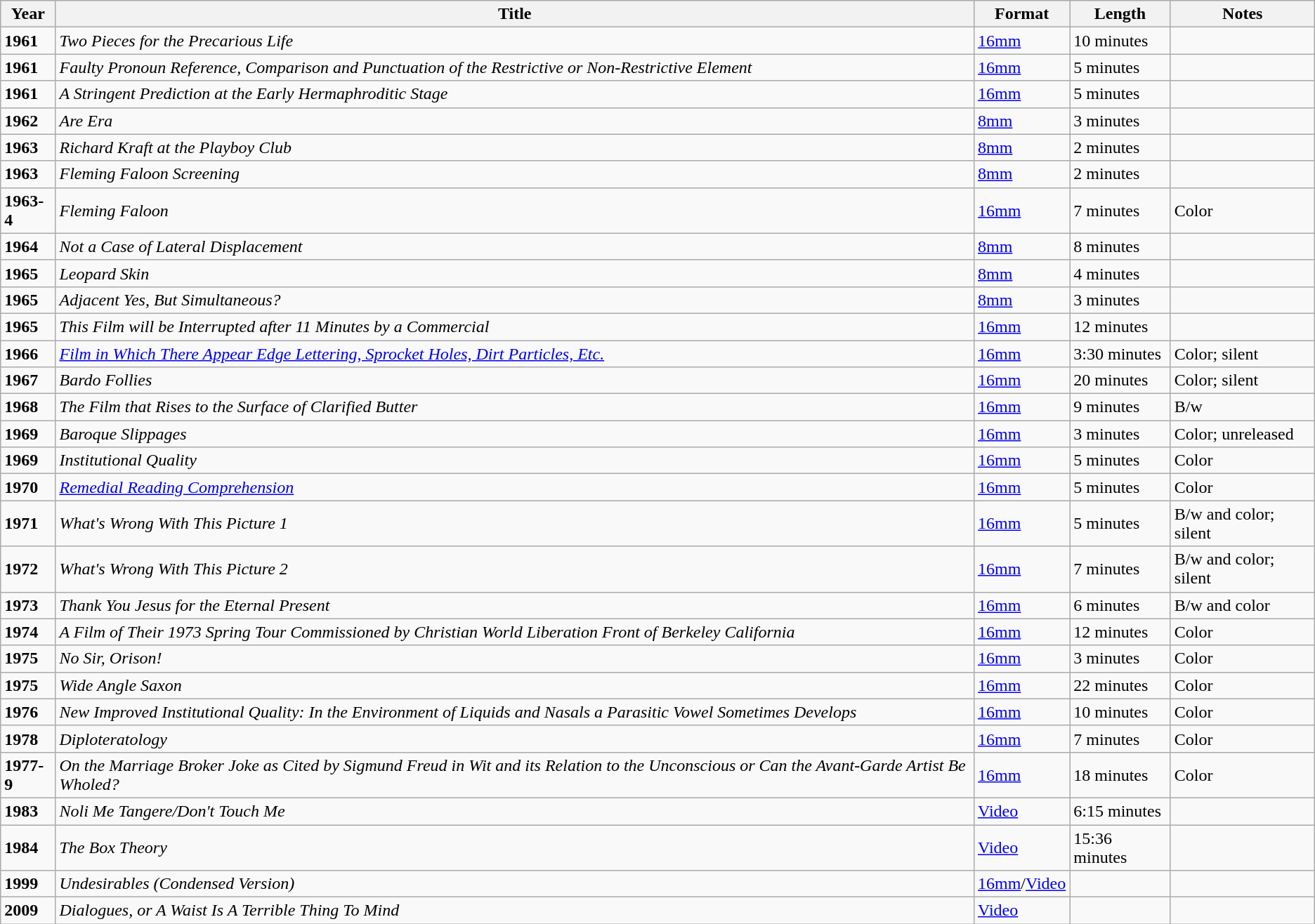<table class="wikitable" align=center>
<tr>
<th>Year</th>
<th>Title</th>
<th>Format</th>
<th>Length</th>
<th>Notes</th>
</tr>
<tr>
<td><strong>1961</strong></td>
<td><em>Two Pieces for the Precarious Life</em></td>
<td><a href='#'>16mm</a></td>
<td>10 minutes</td>
<td></td>
</tr>
<tr>
<td><strong>1961</strong></td>
<td><em>Faulty Pronoun Reference, Comparison and Punctuation of the Restrictive or Non-Restrictive Element</em></td>
<td><a href='#'>16mm</a></td>
<td>5 minutes</td>
<td></td>
</tr>
<tr>
<td><strong>1961</strong></td>
<td><em>A Stringent Prediction at the Early Hermaphroditic Stage</em></td>
<td><a href='#'>16mm</a></td>
<td>5 minutes</td>
<td></td>
</tr>
<tr>
<td><strong>1962</strong></td>
<td><em>Are Era</em></td>
<td><a href='#'>8mm</a></td>
<td>3 minutes</td>
<td></td>
</tr>
<tr>
<td><strong>1963</strong></td>
<td><em>Richard Kraft at the Playboy Club</em></td>
<td><a href='#'>8mm</a></td>
<td>2 minutes</td>
<td></td>
</tr>
<tr>
<td><strong>1963</strong></td>
<td><em>Fleming Faloon Screening</em></td>
<td><a href='#'>8mm</a></td>
<td>2 minutes</td>
<td></td>
</tr>
<tr>
<td><strong>1963-4</strong></td>
<td><em>Fleming Faloon</em></td>
<td><a href='#'>16mm</a></td>
<td>7 minutes</td>
<td>Color</td>
</tr>
<tr>
<td><strong>1964</strong></td>
<td><em>Not a Case of Lateral Displacement</em></td>
<td><a href='#'>8mm</a></td>
<td>8 minutes</td>
<td></td>
</tr>
<tr>
<td><strong>1965</strong></td>
<td><em>Leopard Skin</em></td>
<td><a href='#'>8mm</a></td>
<td>4 minutes</td>
<td></td>
</tr>
<tr>
<td><strong>1965</strong></td>
<td><em>Adjacent Yes, But Simultaneous?</em></td>
<td><a href='#'>8mm</a></td>
<td>3 minutes</td>
<td></td>
</tr>
<tr>
<td><strong>1965</strong></td>
<td><em>This Film will be Interrupted after 11 Minutes by a Commercial</em></td>
<td><a href='#'>16mm</a></td>
<td>12 minutes</td>
<td></td>
</tr>
<tr>
<td><strong>1966</strong></td>
<td><em><a href='#'>Film in Which There Appear Edge Lettering, Sprocket Holes, Dirt Particles, Etc.</a></em></td>
<td><a href='#'>16mm</a></td>
<td>3:30 minutes</td>
<td>Color; silent</td>
</tr>
<tr>
<td><strong>1967</strong></td>
<td><em>Bardo Follies</em></td>
<td><a href='#'>16mm</a></td>
<td>20 minutes</td>
<td>Color; silent</td>
</tr>
<tr>
<td><strong>1968</strong></td>
<td><em>The Film that Rises to the Surface of Clarified Butter</em></td>
<td><a href='#'>16mm</a></td>
<td>9 minutes</td>
<td>B/w</td>
</tr>
<tr>
<td><strong>1969</strong></td>
<td><em>Baroque Slippages</em></td>
<td><a href='#'>16mm</a></td>
<td>3 minutes</td>
<td>Color; unreleased</td>
</tr>
<tr>
<td><strong>1969</strong></td>
<td><em>Institutional Quality</em></td>
<td><a href='#'>16mm</a></td>
<td>5 minutes</td>
<td>Color</td>
</tr>
<tr>
<td><strong>1970</strong></td>
<td><em><a href='#'>Remedial Reading Comprehension</a></em></td>
<td><a href='#'>16mm</a></td>
<td>5 minutes</td>
<td>Color</td>
</tr>
<tr>
<td><strong>1971</strong></td>
<td><em>What's Wrong With This Picture 1</em></td>
<td><a href='#'>16mm</a></td>
<td>5 minutes</td>
<td>B/w and color; silent</td>
</tr>
<tr>
<td><strong>1972</strong></td>
<td><em>What's Wrong With This Picture 2</em></td>
<td><a href='#'>16mm</a></td>
<td>7 minutes</td>
<td>B/w and color; silent</td>
</tr>
<tr>
<td><strong>1973</strong></td>
<td><em>Thank You Jesus for the Eternal Present</em></td>
<td><a href='#'>16mm</a></td>
<td>6 minutes</td>
<td>B/w and color</td>
</tr>
<tr>
<td><strong>1974</strong></td>
<td><em>A Film of Their 1973 Spring Tour Commissioned by Christian World Liberation Front of Berkeley California</em></td>
<td><a href='#'>16mm</a></td>
<td>12 minutes</td>
<td>Color</td>
</tr>
<tr>
<td><strong>1975</strong></td>
<td><em>No Sir, Orison!</em></td>
<td><a href='#'>16mm</a></td>
<td>3 minutes</td>
<td>Color</td>
</tr>
<tr>
<td><strong>1975</strong></td>
<td><em>Wide Angle Saxon</em></td>
<td><a href='#'>16mm</a></td>
<td>22 minutes</td>
<td>Color</td>
</tr>
<tr>
<td><strong>1976</strong></td>
<td><em>New Improved Institutional Quality: In the Environment of Liquids and Nasals a Parasitic Vowel Sometimes Develops</em></td>
<td><a href='#'>16mm</a></td>
<td>10 minutes</td>
<td>Color</td>
</tr>
<tr>
<td><strong>1978</strong></td>
<td><em>Diploteratology</em></td>
<td><a href='#'>16mm</a></td>
<td>7 minutes</td>
<td>Color</td>
</tr>
<tr>
<td><strong>1977-9</strong></td>
<td><em>On the Marriage Broker Joke as Cited by Sigmund Freud in Wit and its Relation to the Unconscious or Can the Avant-Garde Artist Be Wholed?</em></td>
<td><a href='#'>16mm</a></td>
<td>18 minutes</td>
<td>Color</td>
</tr>
<tr>
<td><strong>1983</strong></td>
<td><em>Noli Me Tangere/Don't Touch Me</em></td>
<td><a href='#'>Video</a></td>
<td>6:15 minutes</td>
<td></td>
</tr>
<tr>
<td><strong>1984</strong></td>
<td><em>The Box Theory</em></td>
<td><a href='#'>Video</a></td>
<td>15:36 minutes</td>
<td></td>
</tr>
<tr>
<td><strong>1999</strong></td>
<td><em>Undesirables (Condensed Version)</em></td>
<td><a href='#'>16mm</a>/<a href='#'>Video</a></td>
<td></td>
<td></td>
</tr>
<tr>
<td><strong>2009</strong></td>
<td><em>Dialogues, or A Waist Is A Terrible Thing To Mind</em></td>
<td><a href='#'>Video</a></td>
<td></td>
<td></td>
</tr>
</table>
